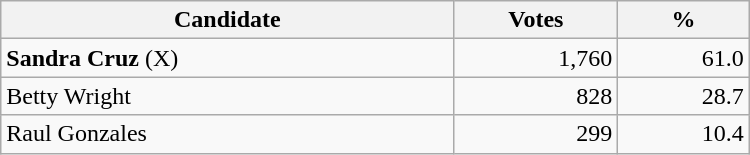<table style="width:500px;" class="wikitable">
<tr>
<th align="center">Candidate</th>
<th align="center">Votes</th>
<th align="center">%</th>
</tr>
<tr>
<td align="left"><strong>Sandra Cruz</strong> (X)</td>
<td align="right">1,760</td>
<td align="right">61.0</td>
</tr>
<tr>
<td align="left">Betty Wright</td>
<td align="right">828</td>
<td align="right">28.7</td>
</tr>
<tr>
<td align="left">Raul Gonzales</td>
<td align="right">299</td>
<td align="right">10.4</td>
</tr>
</table>
